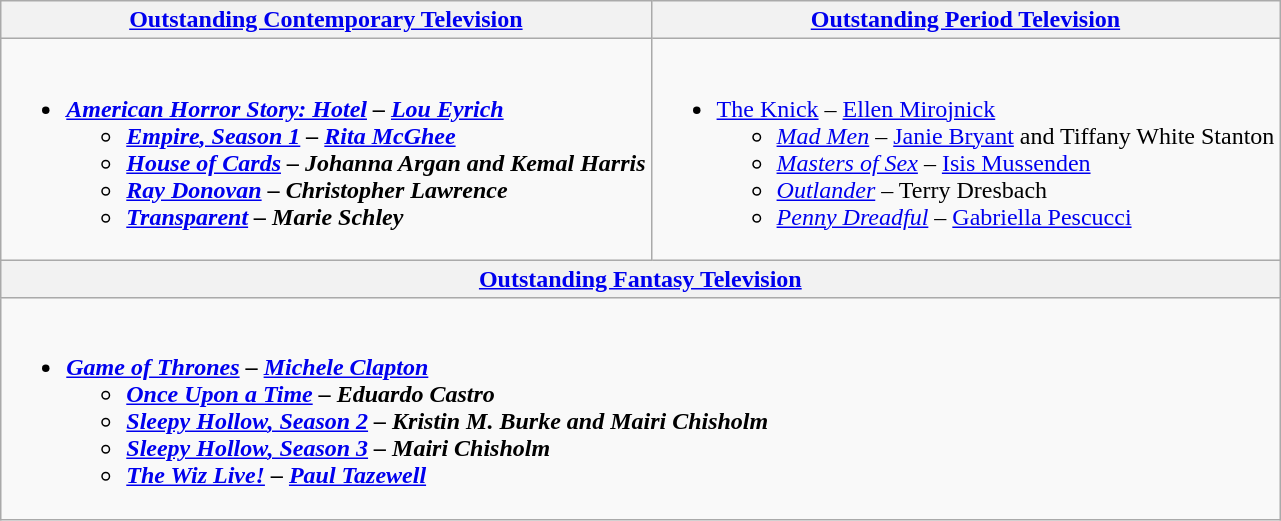<table class=wikitable style="width=100%">
<tr>
<th style="width=50%"><a href='#'>Outstanding Contemporary Television</a></th>
<th style="width=50%"><a href='#'>Outstanding Period Television</a></th>
</tr>
<tr>
<td valign="top"><br><ul><li><strong><em><a href='#'>American Horror Story: Hotel</a><em> – <a href='#'>Lou Eyrich</a><strong><ul><li><a href='#'></em>Empire<em>, Season 1</a> – <a href='#'>Rita McGhee</a></li><li></em><a href='#'>House of Cards</a><em> – Johanna Argan and Kemal Harris</li><li></em><a href='#'>Ray Donovan</a><em> – Christopher Lawrence</li><li></em><a href='#'>Transparent</a><em> – Marie Schley</li></ul></li></ul></td>
<td valign="top"><br><ul><li></em></strong><a href='#'>The Knick</a></em> – <a href='#'>Ellen Mirojnick</a></strong><ul><li><em><a href='#'>Mad Men</a></em> – <a href='#'>Janie Bryant</a> and Tiffany White Stanton</li><li><em><a href='#'>Masters of Sex</a></em> – <a href='#'>Isis Mussenden</a></li><li><em><a href='#'>Outlander</a></em> – Terry Dresbach</li><li><em><a href='#'>Penny Dreadful</a></em> – <a href='#'>Gabriella Pescucci</a></li></ul></li></ul></td>
</tr>
<tr>
<th style="width=50%" colspan="2"><a href='#'>Outstanding Fantasy Television</a></th>
</tr>
<tr>
<td valign="top" colspan="2"><br><ul><li><strong><em><a href='#'>Game of Thrones</a><em> – <a href='#'>Michele Clapton</a><strong><ul><li></em><a href='#'>Once Upon a Time</a><em> – Eduardo Castro</li><li><a href='#'></em>Sleepy Hollow<em>, Season 2</a> – Kristin M. Burke and Mairi Chisholm</li><li><a href='#'></em>Sleepy Hollow<em>, Season 3</a> – Mairi Chisholm</li><li></em><a href='#'>The Wiz Live!</a><em> – <a href='#'>Paul Tazewell</a></li></ul></li></ul></td>
</tr>
</table>
